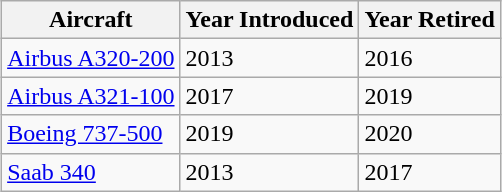<table class="wikitable" style="margin:1em auto;">
<tr>
<th>Aircraft</th>
<th>Year Introduced</th>
<th>Year Retired</th>
</tr>
<tr>
<td><a href='#'>Airbus A320-200</a></td>
<td>2013</td>
<td>2016</td>
</tr>
<tr>
<td><a href='#'>Airbus A321-100</a></td>
<td>2017</td>
<td>2019</td>
</tr>
<tr>
<td><a href='#'>Boeing 737-500</a></td>
<td>2019</td>
<td>2020</td>
</tr>
<tr>
<td><a href='#'>Saab 340</a></td>
<td>2013</td>
<td>2017</td>
</tr>
</table>
